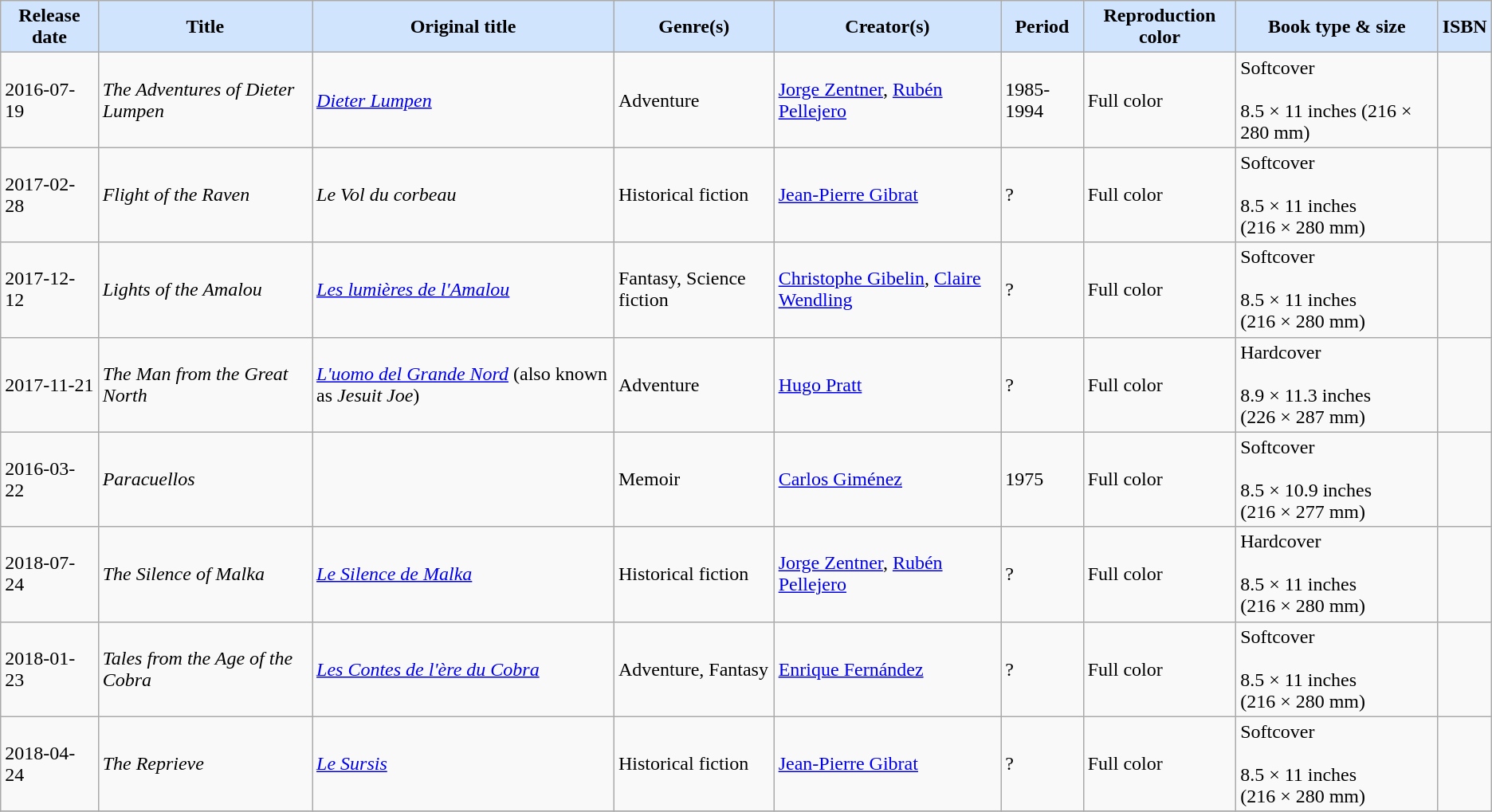<table class="wikitable sortable">
<tr>
<th style="background-color:#D0E4FE" data-sort-type-"number">Release date</th>
<th style="background-color:#D0E4FE">Title</th>
<th style="background-color:#D0E4FE">Original title</th>
<th style="background-color:#D0E4FE">Genre(s)</th>
<th style="background-color:#D0E4FE">Creator(s)</th>
<th style="background-color:#D0E4FE">Period</th>
<th style="background-color:#D0E4FE">Reproduction color</th>
<th style="background-color:#D0E4FE">Book type & size</th>
<th style="background-color:#D0E4FE">ISBN</th>
</tr>
<tr>
<td>2016-07-19</td>
<td><em>The Adventures of Dieter Lumpen</em></td>
<td><em><a href='#'>Dieter Lumpen</a></em></td>
<td>Adventure</td>
<td><a href='#'>Jorge Zentner</a>, <a href='#'>Rubén Pellejero</a></td>
<td>1985-1994</td>
<td>Full color</td>
<td>Softcover <br><br>8.5 × 11 inches (216 × 280 mm)</td>
<td></td>
</tr>
<tr>
<td>2017-02-28</td>
<td><em>Flight of the Raven</em></td>
<td><em>Le Vol du corbeau</em></td>
<td>Historical fiction</td>
<td><a href='#'>Jean-Pierre Gibrat</a></td>
<td>?</td>
<td>Full color</td>
<td>Softcover <br><br>8.5 × 11 inches <br>(216 × 280 mm)</td>
<td></td>
</tr>
<tr>
<td>2017-12-12</td>
<td><em>Lights of the Amalou</em></td>
<td><em><a href='#'>Les lumières de l'Amalou</a></em></td>
<td>Fantasy, Science fiction</td>
<td><a href='#'>Christophe Gibelin</a>, <a href='#'>Claire Wendling</a></td>
<td>?</td>
<td>Full color</td>
<td>Softcover <br><br> 8.5 × 11 inches <br>(216 × 280 mm)</td>
<td></td>
</tr>
<tr>
<td>2017-11-21</td>
<td><em>The Man from the Great North</em></td>
<td><em><a href='#'>L'uomo del Grande Nord</a></em> (also known as <em>Jesuit Joe</em>)</td>
<td>Adventure</td>
<td><a href='#'>Hugo Pratt</a></td>
<td>?</td>
<td>Full color</td>
<td>Hardcover <br><br> 8.9 × 11.3 inches <br>(226 × 287 mm)</td>
<td></td>
</tr>
<tr>
<td>2016-03-22</td>
<td><em>Paracuellos</em></td>
<td><em></em></td>
<td>Memoir</td>
<td><a href='#'>Carlos Giménez</a></td>
<td>1975</td>
<td>Full color</td>
<td>Softcover <br><br> 8.5 × 10.9 inches <br>(216 × 277 mm)</td>
<td></td>
</tr>
<tr>
<td>2018-07-24</td>
<td><em>The Silence of Malka</em></td>
<td><em><a href='#'>Le Silence de Malka</a></em></td>
<td>Historical fiction</td>
<td><a href='#'>Jorge Zentner</a>, <a href='#'>Rubén Pellejero</a></td>
<td>?</td>
<td>Full color</td>
<td>Hardcover <br><br> 8.5 × 11 inches <br>(216 × 280 mm)</td>
<td></td>
</tr>
<tr>
<td>2018-01-23</td>
<td><em>Tales from the Age of the Cobra</em></td>
<td><em><a href='#'>Les Contes de l'ère du Cobra</a></em></td>
<td>Adventure, Fantasy</td>
<td><a href='#'>Enrique Fernández</a></td>
<td>?</td>
<td>Full color</td>
<td>Softcover <br><br>8.5 × 11 inches <br>(216 × 280 mm)</td>
<td></td>
</tr>
<tr>
<td>2018-04-24</td>
<td><em>The Reprieve</em></td>
<td><em><a href='#'>Le Sursis</a></em></td>
<td>Historical fiction</td>
<td><a href='#'>Jean-Pierre Gibrat</a></td>
<td>?</td>
<td>Full color</td>
<td>Softcover <br><br> 8.5 × 11 inches <br>(216 × 280 mm)</td>
<td></td>
</tr>
<tr>
</tr>
</table>
